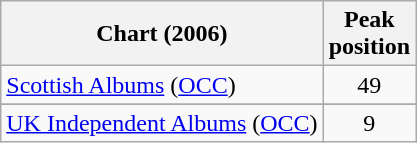<table class="wikitable sortable" style=margin-right:1em;>
<tr>
<th>Chart (2006)</th>
<th>Peak<br>position</th>
</tr>
<tr>
<td><a href='#'>Scottish Albums</a> (<a href='#'>OCC</a>)</td>
<td align=center>49</td>
</tr>
<tr>
</tr>
<tr>
</tr>
<tr>
<td><a href='#'>UK Independent Albums</a> (<a href='#'>OCC</a>)</td>
<td align=center>9</td>
</tr>
</table>
